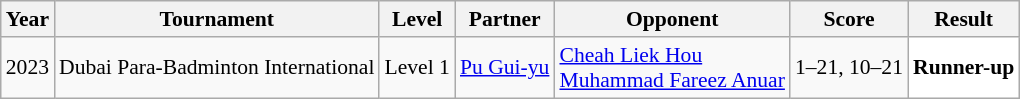<table class="sortable wikitable" style="font-size: 90%;">
<tr>
<th>Year</th>
<th>Tournament</th>
<th>Level</th>
<th>Partner</th>
<th>Opponent</th>
<th>Score</th>
<th>Result</th>
</tr>
<tr>
<td align="center">2023</td>
<td align="left">Dubai Para-Badminton International</td>
<td align="left">Level 1</td>
<td> <a href='#'>Pu Gui-yu</a></td>
<td align="left"> <a href='#'>Cheah Liek Hou</a><br> <a href='#'>Muhammad Fareez Anuar</a></td>
<td align="left">1–21, 10–21</td>
<td style="text-align:left; background:white"> <strong>Runner-up</strong></td>
</tr>
</table>
